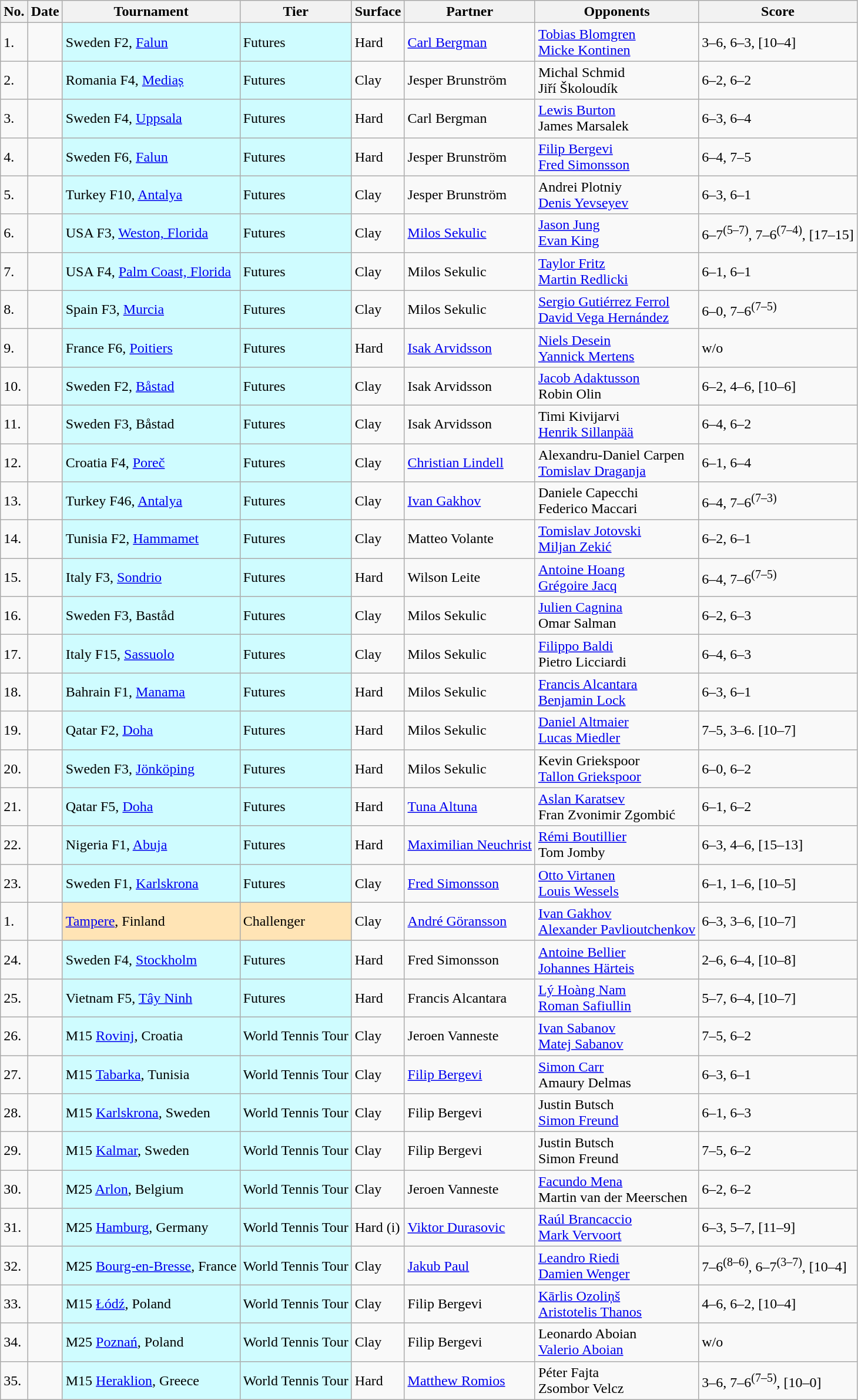<table class="sortable wikitable">
<tr>
<th class="unsortable">No.</th>
<th>Date</th>
<th>Tournament</th>
<th>Tier</th>
<th>Surface</th>
<th>Partner</th>
<th>Opponents</th>
<th class="unsortable">Score</th>
</tr>
<tr>
<td>1.</td>
<td></td>
<td style="background:#cffcff;">Sweden F2, <a href='#'>Falun</a></td>
<td style="background:#cffcff;">Futures</td>
<td>Hard</td>
<td> <a href='#'>Carl Bergman</a></td>
<td> <a href='#'>Tobias Blomgren</a><br> <a href='#'>Micke Kontinen</a></td>
<td>3–6, 6–3, [10–4]</td>
</tr>
<tr>
<td>2.</td>
<td></td>
<td style="background:#cffcff;">Romania F4, <a href='#'>Mediaș</a></td>
<td style="background:#cffcff;">Futures</td>
<td>Clay</td>
<td> Jesper Brunström</td>
<td> Michal Schmid<br> Jiří Školoudík</td>
<td>6–2, 6–2</td>
</tr>
<tr>
<td>3.</td>
<td></td>
<td style="background:#cffcff;">Sweden F4, <a href='#'>Uppsala</a></td>
<td style="background:#cffcff;">Futures</td>
<td>Hard</td>
<td> Carl Bergman</td>
<td> <a href='#'>Lewis Burton</a><br> James Marsalek</td>
<td>6–3, 6–4</td>
</tr>
<tr>
<td>4.</td>
<td></td>
<td style="background:#cffcff;">Sweden F6, <a href='#'>Falun</a></td>
<td style="background:#cffcff;">Futures</td>
<td>Hard</td>
<td> Jesper Brunström</td>
<td> <a href='#'>Filip Bergevi</a><br> <a href='#'>Fred Simonsson</a></td>
<td>6–4, 7–5</td>
</tr>
<tr>
<td>5.</td>
<td></td>
<td style="background:#cffcff;">Turkey F10, <a href='#'>Antalya</a></td>
<td style="background:#cffcff;">Futures</td>
<td>Clay</td>
<td> Jesper Brunström</td>
<td> Andrei Plotniy<br> <a href='#'>Denis Yevseyev</a></td>
<td>6–3, 6–1</td>
</tr>
<tr>
<td>6.</td>
<td></td>
<td style="background:#cffcff;">USA F3, <a href='#'>Weston, Florida</a></td>
<td style="background:#cffcff;">Futures</td>
<td>Clay</td>
<td> <a href='#'>Milos Sekulic</a></td>
<td> <a href='#'>Jason Jung</a><br> <a href='#'>Evan King</a></td>
<td>6–7<sup>(5–7)</sup>, 7–6<sup>(7–4)</sup>, [17–15]</td>
</tr>
<tr>
<td>7.</td>
<td></td>
<td style="background:#cffcff;">USA F4, <a href='#'>Palm Coast, Florida</a></td>
<td style="background:#cffcff;">Futures</td>
<td>Clay</td>
<td> Milos Sekulic</td>
<td> <a href='#'>Taylor Fritz</a><br> <a href='#'>Martin Redlicki</a></td>
<td>6–1, 6–1</td>
</tr>
<tr>
<td>8.</td>
<td></td>
<td style="background:#cffcff;">Spain F3, <a href='#'>Murcia</a></td>
<td style="background:#cffcff;">Futures</td>
<td>Clay</td>
<td> Milos Sekulic</td>
<td> <a href='#'>Sergio Gutiérrez Ferrol</a><br> <a href='#'>David Vega Hernández</a></td>
<td>6–0, 7–6<sup>(7–5)</sup></td>
</tr>
<tr>
<td>9.</td>
<td></td>
<td style="background:#cffcff;">France F6, <a href='#'>Poitiers</a></td>
<td style="background:#cffcff;">Futures</td>
<td>Hard</td>
<td> <a href='#'>Isak Arvidsson</a></td>
<td> <a href='#'>Niels Desein</a><br> <a href='#'>Yannick Mertens</a></td>
<td>w/o</td>
</tr>
<tr>
<td>10.</td>
<td></td>
<td style="background:#cffcff;">Sweden F2, <a href='#'>Båstad</a></td>
<td style="background:#cffcff;">Futures</td>
<td>Clay</td>
<td> Isak Arvidsson</td>
<td> <a href='#'>Jacob Adaktusson</a><br> Robin Olin</td>
<td>6–2, 4–6, [10–6]</td>
</tr>
<tr>
<td>11.</td>
<td></td>
<td style="background:#cffcff;">Sweden F3, Båstad</td>
<td style="background:#cffcff;">Futures</td>
<td>Clay</td>
<td> Isak Arvidsson</td>
<td> Timi Kivijarvi<br> <a href='#'>Henrik Sillanpää</a></td>
<td>6–4, 6–2</td>
</tr>
<tr>
<td>12.</td>
<td></td>
<td style="background:#cffcff;">Croatia F4, <a href='#'>Poreč</a></td>
<td style="background:#cffcff;">Futures</td>
<td>Clay</td>
<td> <a href='#'>Christian Lindell</a></td>
<td> Alexandru-Daniel Carpen<br> <a href='#'>Tomislav Draganja</a></td>
<td>6–1, 6–4</td>
</tr>
<tr>
<td>13.</td>
<td></td>
<td style="background:#cffcff;">Turkey F46, <a href='#'>Antalya</a></td>
<td style="background:#cffcff;">Futures</td>
<td>Clay</td>
<td> <a href='#'>Ivan Gakhov</a></td>
<td> Daniele Capecchi<br> Federico Maccari</td>
<td>6–4, 7–6<sup>(7–3)</sup></td>
</tr>
<tr>
<td>14.</td>
<td></td>
<td style="background:#cffcff;">Tunisia F2, <a href='#'>Hammamet</a></td>
<td style="background:#cffcff;">Futures</td>
<td>Clay</td>
<td> Matteo Volante</td>
<td> <a href='#'>Tomislav Jotovski</a> <br> <a href='#'>Miljan Zekić</a></td>
<td>6–2, 6–1</td>
</tr>
<tr>
<td>15.</td>
<td></td>
<td style="background:#cffcff;">Italy F3, <a href='#'>Sondrio</a></td>
<td style="background:#cffcff;">Futures</td>
<td>Hard</td>
<td> Wilson Leite</td>
<td> <a href='#'>Antoine Hoang</a><br> <a href='#'>Grégoire Jacq</a></td>
<td>6–4, 7–6<sup>(7–5)</sup></td>
</tr>
<tr>
<td>16.</td>
<td></td>
<td style="background:#cffcff;">Sweden F3, Baståd</td>
<td style="background:#cffcff;">Futures</td>
<td>Clay</td>
<td> Milos Sekulic</td>
<td> <a href='#'>Julien Cagnina</a><br> Omar Salman</td>
<td>6–2, 6–3</td>
</tr>
<tr>
<td>17.</td>
<td></td>
<td style="background:#cffcff;">Italy F15, <a href='#'>Sassuolo</a></td>
<td style="background:#cffcff;">Futures</td>
<td>Clay</td>
<td> Milos Sekulic</td>
<td> <a href='#'>Filippo Baldi</a><br> Pietro Licciardi</td>
<td>6–4, 6–3</td>
</tr>
<tr>
<td>18.</td>
<td></td>
<td style="background:#cffcff;">Bahrain F1, <a href='#'>Manama</a></td>
<td style="background:#cffcff;">Futures</td>
<td>Hard</td>
<td> Milos Sekulic</td>
<td> <a href='#'>Francis Alcantara</a><br> <a href='#'>Benjamin Lock</a></td>
<td>6–3, 6–1</td>
</tr>
<tr>
<td>19.</td>
<td></td>
<td style="background:#cffcff;">Qatar F2, <a href='#'>Doha</a></td>
<td style="background:#cffcff;">Futures</td>
<td>Hard</td>
<td> Milos Sekulic</td>
<td> <a href='#'>Daniel Altmaier</a><br> <a href='#'>Lucas Miedler</a></td>
<td>7–5, 3–6. [10–7]</td>
</tr>
<tr>
<td>20.</td>
<td></td>
<td style="background:#cffcff;">Sweden F3, <a href='#'>Jönköping</a></td>
<td style="background:#cffcff;">Futures</td>
<td>Hard</td>
<td> Milos Sekulic</td>
<td> Kevin Griekspoor<br> <a href='#'>Tallon Griekspoor</a></td>
<td>6–0, 6–2</td>
</tr>
<tr>
<td>21.</td>
<td></td>
<td style="background:#cffcff;">Qatar F5, <a href='#'>Doha</a></td>
<td style="background:#cffcff;">Futures</td>
<td>Hard</td>
<td> <a href='#'>Tuna Altuna</a></td>
<td> <a href='#'>Aslan Karatsev</a><br> Fran Zvonimir Zgombić</td>
<td>6–1, 6–2</td>
</tr>
<tr>
<td>22.</td>
<td></td>
<td style="background:#cffcff;">Nigeria F1, <a href='#'>Abuja</a></td>
<td style="background:#cffcff;">Futures</td>
<td>Hard</td>
<td> <a href='#'>Maximilian Neuchrist</a></td>
<td> <a href='#'>Rémi Boutillier</a><br> Tom Jomby</td>
<td>6–3, 4–6, [15–13]</td>
</tr>
<tr>
<td>23.</td>
<td></td>
<td style="background:#cffcff;">Sweden F1, <a href='#'>Karlskrona</a></td>
<td style="background:#cffcff;">Futures</td>
<td>Clay</td>
<td> <a href='#'>Fred Simonsson</a></td>
<td> <a href='#'>Otto Virtanen</a><br> <a href='#'>Louis Wessels</a></td>
<td>6–1, 1–6, [10–5]</td>
</tr>
<tr>
<td>1.</td>
<td></td>
<td style="background:moccasin;"><a href='#'>Tampere</a>, Finland</td>
<td style="background:moccasin;">Challenger</td>
<td>Clay</td>
<td> <a href='#'>André Göransson</a></td>
<td> <a href='#'>Ivan Gakhov</a><br> <a href='#'>Alexander Pavlioutchenkov</a></td>
<td>6–3, 3–6, [10–7]</td>
</tr>
<tr>
<td>24.</td>
<td></td>
<td style="background:#cffcff;">Sweden F4, <a href='#'>Stockholm</a></td>
<td style="background:#cffcff;">Futures</td>
<td>Hard</td>
<td> Fred Simonsson</td>
<td> <a href='#'>Antoine Bellier</a><br> <a href='#'>Johannes Härteis</a></td>
<td>2–6, 6–4, [10–8]</td>
</tr>
<tr>
<td>25.</td>
<td></td>
<td style="background:#cffcff;">Vietnam F5, <a href='#'>Tây Ninh</a></td>
<td style="background:#cffcff;">Futures</td>
<td>Hard</td>
<td> Francis Alcantara</td>
<td> <a href='#'>Lý Hoàng Nam</a><br> <a href='#'>Roman Safiullin</a></td>
<td>5–7, 6–4, [10–7]</td>
</tr>
<tr>
<td>26.</td>
<td></td>
<td style="background:#cffcff;">M15 <a href='#'>Rovinj</a>, Croatia</td>
<td style="background:#cffcff;">World Tennis Tour</td>
<td>Clay</td>
<td> Jeroen Vanneste</td>
<td> <a href='#'>Ivan Sabanov</a><br> <a href='#'>Matej Sabanov</a></td>
<td>7–5, 6–2</td>
</tr>
<tr>
<td>27.</td>
<td></td>
<td style="background:#cffcff;">M15 <a href='#'>Tabarka</a>, Tunisia</td>
<td style="background:#cffcff;">World Tennis Tour</td>
<td>Clay</td>
<td> <a href='#'>Filip Bergevi</a></td>
<td> <a href='#'>Simon Carr</a><br> Amaury Delmas</td>
<td>6–3, 6–1</td>
</tr>
<tr>
<td>28.</td>
<td></td>
<td style="background:#cffcff;">M15 <a href='#'>Karlskrona</a>, Sweden</td>
<td style="background:#cffcff;">World Tennis Tour</td>
<td>Clay</td>
<td> Filip Bergevi</td>
<td> Justin Butsch<br> <a href='#'>Simon Freund</a></td>
<td>6–1, 6–3</td>
</tr>
<tr>
<td>29.</td>
<td></td>
<td style="background:#cffcff;">M15 <a href='#'>Kalmar</a>, Sweden</td>
<td style="background:#cffcff;">World Tennis Tour</td>
<td>Clay</td>
<td> Filip Bergevi</td>
<td> Justin Butsch<br> Simon Freund</td>
<td>7–5, 6–2</td>
</tr>
<tr>
<td>30.</td>
<td></td>
<td style="background:#cffcff;">M25 <a href='#'>Arlon</a>, Belgium</td>
<td style="background:#cffcff;">World Tennis Tour</td>
<td>Clay</td>
<td> Jeroen Vanneste</td>
<td> <a href='#'>Facundo Mena</a><br> Martin van der Meerschen</td>
<td>6–2, 6–2</td>
</tr>
<tr>
<td>31.</td>
<td></td>
<td style="background:#cffcff;">M25 <a href='#'>Hamburg</a>, Germany</td>
<td style="background:#cffcff;">World Tennis Tour</td>
<td>Hard (i)</td>
<td> <a href='#'>Viktor Durasovic</a></td>
<td> <a href='#'>Raúl Brancaccio</a><br> <a href='#'>Mark Vervoort</a></td>
<td>6–3, 5–7, [11–9]</td>
</tr>
<tr>
<td>32.</td>
<td></td>
<td style="background:#cffcff;">M25 <a href='#'>Bourg-en-Bresse</a>, France</td>
<td style="background:#cffcff;">World Tennis Tour</td>
<td>Clay</td>
<td> <a href='#'>Jakub Paul</a></td>
<td> <a href='#'>Leandro Riedi</a> <br>  <a href='#'>Damien Wenger</a></td>
<td>7–6<sup>(8–6)</sup>, 6–7<sup>(3–7)</sup>, [10–4]</td>
</tr>
<tr>
<td>33.</td>
<td></td>
<td style="background:#cffcff;">M15 <a href='#'>Łódź</a>, Poland</td>
<td style="background:#cffcff;">World Tennis Tour</td>
<td>Clay</td>
<td> Filip Bergevi</td>
<td> <a href='#'>Kārlis Ozoliņš</a><br> <a href='#'>Aristotelis Thanos</a></td>
<td>4–6, 6–2, [10–4]</td>
</tr>
<tr>
<td>34.</td>
<td></td>
<td style="background:#cffcff;">M25 <a href='#'>Poznań</a>, Poland</td>
<td style="background:#cffcff;">World Tennis Tour</td>
<td>Clay</td>
<td> Filip Bergevi</td>
<td> Leonardo Aboian<br> <a href='#'>Valerio Aboian</a></td>
<td>w/o</td>
</tr>
<tr>
<td>35.</td>
<td></td>
<td style="background:#cffcff;">M15 <a href='#'>Heraklion</a>, Greece</td>
<td style="background:#cffcff;">World Tennis Tour</td>
<td>Hard</td>
<td> <a href='#'>Matthew Romios</a></td>
<td> Péter Fajta <br>  Zsombor Velcz</td>
<td>3–6, 7–6<sup>(7–5)</sup>, [10–0]</td>
</tr>
</table>
